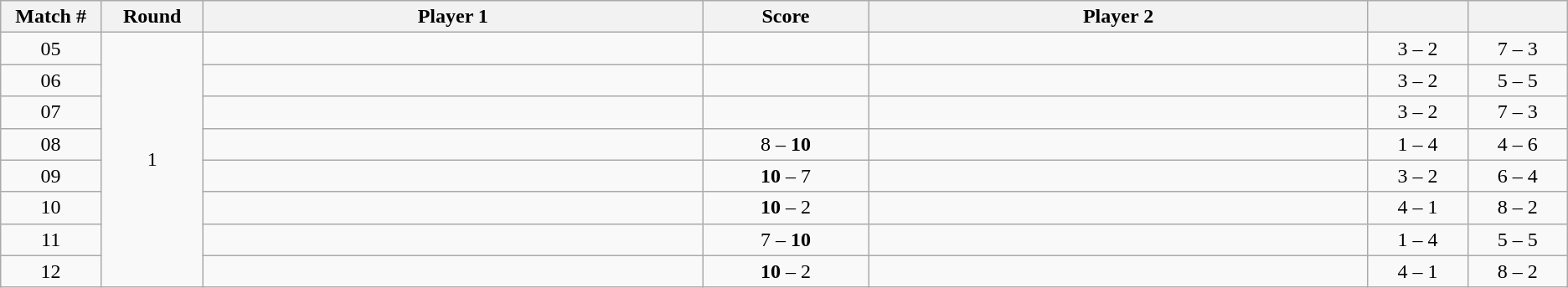<table class="wikitable">
<tr>
<th width="2%">Match #</th>
<th width="2%">Round</th>
<th width="15%">Player 1</th>
<th width="5%">Score</th>
<th width="15%">Player 2</th>
<th width="3%"></th>
<th width="3%"></th>
</tr>
<tr style=text-align:center;"background:#;">
<td>05</td>
<td rowspan=8>1</td>
<td></td>
<td></td>
<td></td>
<td>3 – 2</td>
<td>7 – 3</td>
</tr>
<tr style=text-align:center;"background:#;">
<td>06</td>
<td></td>
<td></td>
<td></td>
<td>3 – 2</td>
<td>5 – 5</td>
</tr>
<tr style=text-align:center;"background:#;">
<td>07</td>
<td></td>
<td></td>
<td></td>
<td>3 – 2</td>
<td>7 – 3</td>
</tr>
<tr style=text-align:center;"background:#;">
<td>08</td>
<td></td>
<td>8 – <strong>10</strong></td>
<td><strong></strong></td>
<td>1 – 4</td>
<td>4 – 6</td>
</tr>
<tr style=text-align:center;"background:#;">
<td>09</td>
<td><strong></strong></td>
<td><strong>10</strong> – 7</td>
<td></td>
<td>3 – 2</td>
<td>6 – 4</td>
</tr>
<tr style=text-align:center;"background:#;">
<td>10</td>
<td></td>
<td><strong>10</strong> – 2</td>
<td></td>
<td>4 – 1</td>
<td>8 – 2</td>
</tr>
<tr style=text-align:center;"background:#;">
<td>11</td>
<td></td>
<td>7 – <strong>10</strong></td>
<td></td>
<td>1 – 4</td>
<td>5 – 5</td>
</tr>
<tr style=text-align:center;"background:#;">
<td>12</td>
<td></td>
<td><strong>10</strong> – 2</td>
<td></td>
<td>4 – 1</td>
<td>8 – 2</td>
</tr>
</table>
